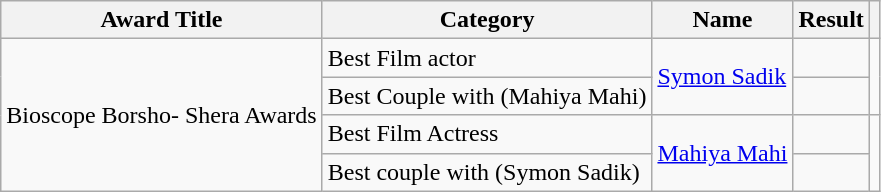<table class="wikitable">
<tr>
<th>Award Title</th>
<th>Category</th>
<th>Name</th>
<th>Result</th>
<th></th>
</tr>
<tr>
<td rowspan="5">Bioscope Borsho- Shera Awards</td>
<td>Best Film actor</td>
<td rowspan="2"><a href='#'>Symon Sadik</a></td>
<td></td>
<td rowspan="2"></td>
</tr>
<tr>
<td>Best Couple with (Mahiya Mahi)</td>
<td></td>
</tr>
<tr>
<td>Best Film Actress</td>
<td rowspan="2"><a href='#'>Mahiya Mahi</a></td>
<td></td>
<td rowspan="2"></td>
</tr>
<tr>
<td>Best couple with (Symon Sadik)</td>
<td></td>
</tr>
</table>
